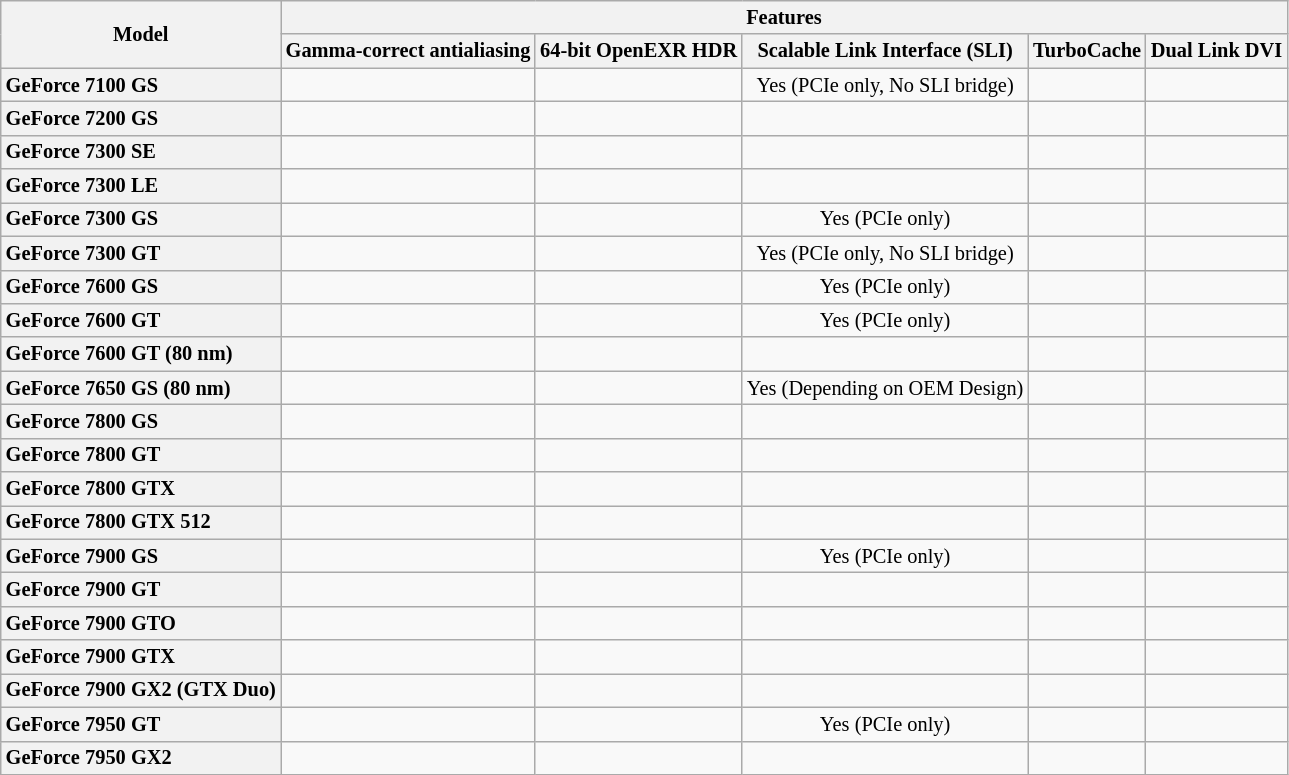<table class="wikitable" style="font-size: 85%; text-align: center;">
<tr>
<th rowspan="2">Model</th>
<th colspan="5">Features</th>
</tr>
<tr>
<th>Gamma-correct antialiasing</th>
<th>64-bit OpenEXR HDR</th>
<th>Scalable Link Interface (SLI)</th>
<th>TurboCache</th>
<th>Dual Link DVI</th>
</tr>
<tr>
<th style="text-align:left;">GeForce 7100 GS</th>
<td></td>
<td></td>
<td> Yes (PCIe only, No SLI bridge)</td>
<td></td>
<td></td>
</tr>
<tr>
<th style="text-align:left;">GeForce 7200 GS</th>
<td></td>
<td></td>
<td></td>
<td></td>
<td></td>
</tr>
<tr>
<th style="text-align:left;">GeForce 7300 SE</th>
<td></td>
<td></td>
<td></td>
<td></td>
<td></td>
</tr>
<tr>
<th style="text-align:left;">GeForce 7300 LE</th>
<td></td>
<td></td>
<td></td>
<td></td>
<td></td>
</tr>
<tr>
<th style="text-align:left;">GeForce 7300 GS</th>
<td></td>
<td></td>
<td> Yes (PCIe only)</td>
<td></td>
<td></td>
</tr>
<tr>
<th style="text-align:left;">GeForce 7300 GT</th>
<td></td>
<td></td>
<td> Yes (PCIe only, No SLI bridge)</td>
<td></td>
<td></td>
</tr>
<tr>
<th style="text-align:left;">GeForce 7600 GS</th>
<td></td>
<td></td>
<td> Yes (PCIe only)</td>
<td></td>
<td></td>
</tr>
<tr>
<th style="text-align:left;">GeForce 7600 GT</th>
<td></td>
<td></td>
<td> Yes (PCIe only)</td>
<td></td>
<td></td>
</tr>
<tr>
<th style="text-align:left;">GeForce 7600 GT (80 nm)</th>
<td></td>
<td></td>
<td></td>
<td></td>
<td></td>
</tr>
<tr>
<th style="text-align:left;">GeForce 7650 GS (80 nm)</th>
<td></td>
<td></td>
<td> Yes (Depending on OEM Design)</td>
<td></td>
<td></td>
</tr>
<tr>
<th style="text-align:left;">GeForce 7800 GS</th>
<td></td>
<td></td>
<td></td>
<td></td>
<td></td>
</tr>
<tr>
<th style="text-align:left;">GeForce 7800 GT</th>
<td></td>
<td></td>
<td></td>
<td></td>
<td></td>
</tr>
<tr>
<th style="text-align:left;">GeForce 7800 GTX</th>
<td></td>
<td></td>
<td></td>
<td></td>
<td></td>
</tr>
<tr>
<th style="text-align:left;">GeForce 7800 GTX 512</th>
<td></td>
<td></td>
<td></td>
<td></td>
<td></td>
</tr>
<tr>
<th style="text-align:left;">GeForce 7900 GS</th>
<td></td>
<td></td>
<td> Yes (PCIe only)</td>
<td></td>
<td></td>
</tr>
<tr>
<th style="text-align:left;">GeForce 7900 GT</th>
<td></td>
<td></td>
<td></td>
<td></td>
<td></td>
</tr>
<tr>
<th style="text-align:left;">GeForce 7900 GTO</th>
<td></td>
<td></td>
<td></td>
<td></td>
<td></td>
</tr>
<tr>
<th style="text-align:left;">GeForce 7900 GTX</th>
<td></td>
<td></td>
<td></td>
<td></td>
<td></td>
</tr>
<tr>
<th style="text-align:left;">GeForce 7900 GX2 (GTX Duo)</th>
<td></td>
<td></td>
<td></td>
<td></td>
<td></td>
</tr>
<tr>
<th style="text-align:left;">GeForce 7950 GT</th>
<td></td>
<td></td>
<td> Yes (PCIe only)</td>
<td></td>
<td></td>
</tr>
<tr>
<th style="text-align:left;">GeForce 7950 GX2</th>
<td></td>
<td></td>
<td></td>
<td></td>
<td></td>
</tr>
</table>
